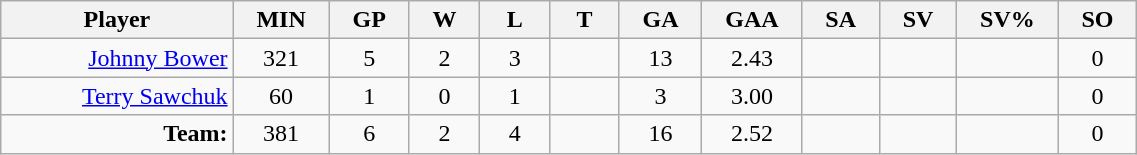<table class="wikitable sortable" width="60%">
<tr>
<th bgcolor="#DDDDFF" width="10%">Player</th>
<th width="3%" bgcolor="#DDDDFF">MIN</th>
<th width="3%" bgcolor="#DDDDFF">GP</th>
<th width="3%" bgcolor="#DDDDFF">W</th>
<th width="3%" bgcolor="#DDDDFF">L</th>
<th width="3%" bgcolor="#DDDDFF">T</th>
<th width="3%" bgcolor="#DDDDFF">GA</th>
<th width="3%" bgcolor="#DDDDFF">GAA</th>
<th width="3%" bgcolor="#DDDDFF">SA</th>
<th width="3%" bgcolor="#DDDDFF">SV</th>
<th width="3%" bgcolor="#DDDDFF">SV%</th>
<th width="3%" bgcolor="#DDDDFF">SO</th>
</tr>
<tr align="center">
<td align="right"><a href='#'>Johnny Bower</a></td>
<td>321</td>
<td>5</td>
<td>2</td>
<td>3</td>
<td></td>
<td>13</td>
<td>2.43</td>
<td></td>
<td></td>
<td></td>
<td>0</td>
</tr>
<tr align="center">
<td align="right"><a href='#'>Terry Sawchuk</a></td>
<td>60</td>
<td>1</td>
<td>0</td>
<td>1</td>
<td></td>
<td>3</td>
<td>3.00</td>
<td></td>
<td></td>
<td></td>
<td>0</td>
</tr>
<tr align="center">
<td align="right"><strong>Team:</strong></td>
<td>381</td>
<td>6</td>
<td>2</td>
<td>4</td>
<td></td>
<td>16</td>
<td>2.52</td>
<td></td>
<td></td>
<td></td>
<td>0</td>
</tr>
</table>
